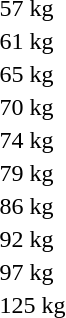<table>
<tr>
<td rowspan=2>57 kg</td>
<td rowspan=2></td>
<td rowspan=2></td>
<td></td>
</tr>
<tr>
<td></td>
</tr>
<tr>
<td>61 kg</td>
<td></td>
<td></td>
<td></td>
</tr>
<tr>
<td rowspan=2>65 kg</td>
<td rowspan=2></td>
<td rowspan=2></td>
<td></td>
</tr>
<tr>
<td></td>
</tr>
<tr>
<td>70 kg</td>
<td></td>
<td></td>
<td></td>
</tr>
<tr>
<td rowspan=2>74 kg</td>
<td rowspan=2></td>
<td rowspan=2></td>
<td></td>
</tr>
<tr>
<td></td>
</tr>
<tr>
<td>79 kg</td>
<td></td>
<td></td>
<td></td>
</tr>
<tr>
<td rowspan=2>86 kg</td>
<td rowspan=2></td>
<td rowspan=2></td>
<td></td>
</tr>
<tr>
<td></td>
</tr>
<tr>
<td>92 kg</td>
<td></td>
<td></td>
<td></td>
</tr>
<tr>
<td rowspan=2>97 kg</td>
<td rowspan=2></td>
<td rowspan=2></td>
<td></td>
</tr>
<tr>
<td></td>
</tr>
<tr>
<td rowspan=2>125 kg</td>
<td rowspan=2></td>
<td rowspan=2></td>
<td></td>
</tr>
<tr>
<td></td>
</tr>
</table>
